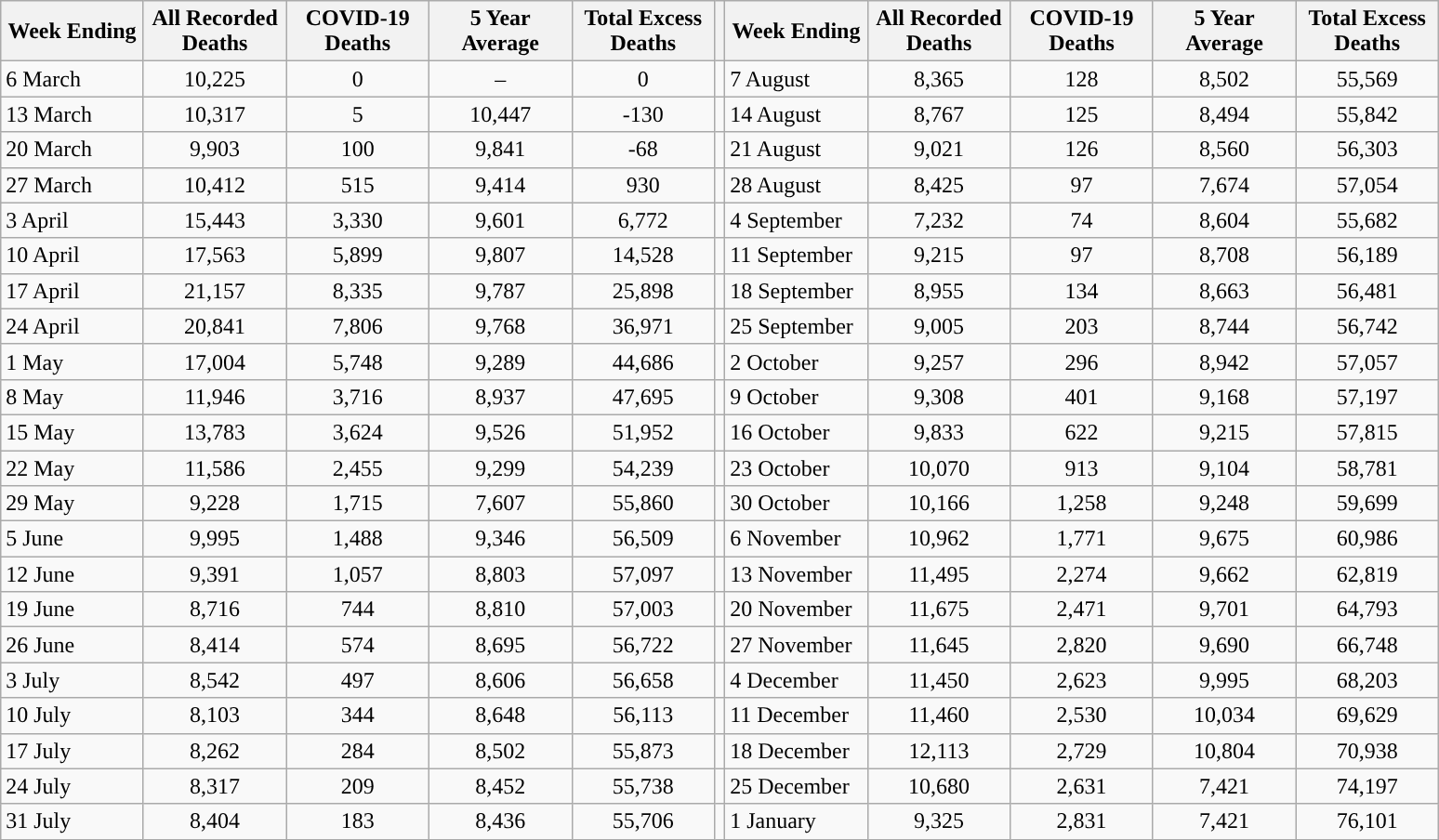<table class="wikitable">
<tr>
<th>Week Ending</th>
<th>All Recorded Deaths</th>
<th>COVID-19 Deaths</th>
<th>5 Year Average</th>
<th>Total Excess Deaths</th>
<th></th>
<th>Week Ending</th>
<th>All Recorded Deaths</th>
<th>COVID-19 Deaths</th>
<th>5 Year Average</th>
<th>Total Excess Deaths</th>
</tr>
<tr>
<td style="width: 95px">6 March</td>
<td style="width: 95px; text-align:center">10,225</td>
<td style="width: 95px; text-align:center">0</td>
<td style="width: 95px; text-align:center">–</td>
<td style="width: 95px; text-align:center">0</td>
<td></td>
<td style="width: 95px">7 August</td>
<td style="width: 95px; text-align:center">8,365</td>
<td style="width: 95px; text-align:center">128</td>
<td style="width: 95px; text-align:center">8,502</td>
<td style="width: 95px; text-align:center">55,569</td>
</tr>
<tr>
<td style="width: 95px">13 March</td>
<td style="width: 95px; text-align:center">10,317</td>
<td style="width: 95px; text-align:center">5</td>
<td style="width: 95px; text-align:center">10,447</td>
<td style="width: 95px; text-align:center">-130</td>
<td></td>
<td style="width: 95px">14 August</td>
<td style="width: 95px; text-align:center">8,767</td>
<td style="width: 95px; text-align:center">125</td>
<td style="width: 95px; text-align:center">8,494</td>
<td style="width: 95px; text-align:center">55,842</td>
</tr>
<tr>
<td>20 March</td>
<td style=" text-align:center">9,903</td>
<td style=" text-align:center">100</td>
<td style=" text-align:center">9,841</td>
<td style=" text-align:center">-68</td>
<td></td>
<td>21 August</td>
<td style=" text-align:center">9,021</td>
<td style=" text-align:center">126</td>
<td style=" text-align:center">8,560</td>
<td style=" text-align:center">56,303</td>
</tr>
<tr>
<td>27 March</td>
<td style=" text-align:center">10,412</td>
<td style=" text-align:center">515</td>
<td style=" text-align:center">9,414</td>
<td style=" text-align:center">930</td>
<td></td>
<td>28 August</td>
<td style=" text-align:center">8,425</td>
<td style=" text-align:center">97</td>
<td style=" text-align:center">7,674</td>
<td style=" text-align:center">57,054</td>
</tr>
<tr>
<td>3 April</td>
<td style=" text-align:center">15,443</td>
<td style=" text-align:center">3,330</td>
<td style=" text-align:center">9,601</td>
<td style=" text-align:center">6,772</td>
<td></td>
<td>4 September</td>
<td style=" text-align:center">7,232</td>
<td style=" text-align:center">74</td>
<td style=" text-align:center">8,604</td>
<td style=" text-align:center">55,682</td>
</tr>
<tr>
<td>10 April</td>
<td style=" text-align:center">17,563</td>
<td style=" text-align:center">5,899</td>
<td style=" text-align:center">9,807</td>
<td style=" text-align:center">14,528</td>
<td></td>
<td>11 September</td>
<td style=" text-align:center">9,215</td>
<td style=" text-align:center">97</td>
<td style=" text-align:center">8,708</td>
<td style=" text-align:center">56,189</td>
</tr>
<tr>
<td>17 April</td>
<td style=" text-align:center">21,157</td>
<td style=" text-align:center">8,335</td>
<td style=" text-align:center">9,787</td>
<td style=" text-align:center">25,898</td>
<td></td>
<td>18 September</td>
<td style=" text-align:center">8,955</td>
<td style=" text-align:center">134</td>
<td style=" text-align:center">8,663</td>
<td style=" text-align:center">56,481</td>
</tr>
<tr>
<td>24 April</td>
<td style=" text-align:center">20,841</td>
<td style=" text-align:center">7,806</td>
<td style=" text-align:center">9,768</td>
<td style=" text-align:center">36,971</td>
<td></td>
<td>25 September</td>
<td style=" text-align:center">9,005</td>
<td style=" text-align:center">203</td>
<td style=" text-align:center">8,744</td>
<td style=" text-align:center">56,742</td>
</tr>
<tr>
<td>1 May</td>
<td style=" text-align:center">17,004</td>
<td style=" text-align:center">5,748</td>
<td style=" text-align:center">9,289</td>
<td style=" text-align:center">44,686</td>
<td></td>
<td>2 October</td>
<td style=" text-align:center">9,257</td>
<td style=" text-align:center">296</td>
<td style=" text-align:center">8,942</td>
<td style=" text-align:center">57,057</td>
</tr>
<tr>
<td>8 May</td>
<td style=" text-align:center">11,946</td>
<td style=" text-align:center">3,716</td>
<td style=" text-align:center">8,937</td>
<td style=" text-align:center">47,695</td>
<td></td>
<td>9 October</td>
<td style=" text-align:center">9,308</td>
<td style=" text-align:center">401</td>
<td style=" text-align:center">9,168</td>
<td style=" text-align:center">57,197</td>
</tr>
<tr>
<td>15 May</td>
<td style=" text-align:center">13,783</td>
<td style=" text-align:center">3,624</td>
<td style=" text-align:center">9,526</td>
<td style=" text-align:center">51,952</td>
<td></td>
<td>16 October</td>
<td style=" text-align:center">9,833</td>
<td style=" text-align:center">622</td>
<td style=" text-align:center">9,215</td>
<td style=" text-align:center">57,815</td>
</tr>
<tr>
<td>22 May</td>
<td style=" text-align:center">11,586</td>
<td style=" text-align:center">2,455</td>
<td style=" text-align:center">9,299</td>
<td style=" text-align:center">54,239</td>
<td></td>
<td>23 October</td>
<td style=" text-align:center">10,070</td>
<td style=" text-align:center">913</td>
<td style=" text-align:center">9,104</td>
<td style=" text-align:center">58,781</td>
</tr>
<tr>
<td>29 May</td>
<td style=" text-align:center">9,228</td>
<td style=" text-align:center">1,715</td>
<td style=" text-align:center">7,607</td>
<td style=" text-align:center">55,860</td>
<td></td>
<td>30 October</td>
<td style=" text-align:center">10,166</td>
<td style=" text-align:center">1,258</td>
<td style=" text-align:center">9,248</td>
<td style=" text-align:center">59,699</td>
</tr>
<tr>
<td>5 June</td>
<td style=" text-align:center">9,995</td>
<td style=" text-align:center">1,488</td>
<td style=" text-align:center">9,346</td>
<td style=" text-align:center">56,509</td>
<td></td>
<td>6 November</td>
<td style=" text-align:center">10,962</td>
<td style=" text-align:center">1,771</td>
<td style=" text-align:center">9,675</td>
<td style=" text-align:center">60,986</td>
</tr>
<tr>
<td>12 June</td>
<td style=" text-align:center">9,391</td>
<td style=" text-align:center">1,057</td>
<td style=" text-align:center">8,803</td>
<td style=" text-align:center">57,097</td>
<td></td>
<td>13 November</td>
<td style=" text-align:center">11,495</td>
<td style=" text-align:center">2,274</td>
<td style=" text-align:center">9,662</td>
<td style=" text-align:center">62,819</td>
</tr>
<tr>
<td>19 June</td>
<td style=" text-align:center">8,716</td>
<td style=" text-align:center">744</td>
<td style=" text-align:center">8,810</td>
<td style=" text-align:center">57,003</td>
<td></td>
<td>20 November</td>
<td style=" text-align:center">11,675</td>
<td style=" text-align:center">2,471</td>
<td style=" text-align:center">9,701</td>
<td style=" text-align:center">64,793</td>
</tr>
<tr>
<td>26 June</td>
<td style=" text-align:center">8,414</td>
<td style=" text-align:center">574</td>
<td style=" text-align:center">8,695</td>
<td style=" text-align:center">56,722</td>
<td></td>
<td>27 November</td>
<td style=" text-align:center">11,645</td>
<td style=" text-align:center">2,820</td>
<td style=" text-align:center">9,690</td>
<td style=" text-align:center">66,748</td>
</tr>
<tr>
<td>3 July</td>
<td style=" text-align:center">8,542</td>
<td style=" text-align:center">497</td>
<td style=" text-align:center">8,606</td>
<td style=" text-align:center">56,658</td>
<td></td>
<td>4 December</td>
<td style=" text-align:center">11,450</td>
<td style=" text-align:center">2,623</td>
<td style=" text-align:center">9,995</td>
<td style=" text-align:center">68,203</td>
</tr>
<tr>
<td>10 July</td>
<td style=" text-align:center">8,103</td>
<td style=" text-align:center">344</td>
<td style=" text-align:center">8,648</td>
<td style=" text-align:center">56,113</td>
<td></td>
<td>11 December</td>
<td style=" text-align:center">11,460</td>
<td style=" text-align:center">2,530</td>
<td style=" text-align:center">10,034</td>
<td style=" text-align:center">69,629</td>
</tr>
<tr>
<td>17 July</td>
<td style=" text-align:center">8,262</td>
<td style=" text-align:center">284</td>
<td style=" text-align:center">8,502</td>
<td style=" text-align:center">55,873</td>
<td></td>
<td>18 December</td>
<td style=" text-align:center">12,113</td>
<td style=" text-align:center">2,729</td>
<td style=" text-align:center">10,804</td>
<td style=" text-align:center">70,938</td>
</tr>
<tr>
<td>24 July</td>
<td style=" text-align:center">8,317</td>
<td style=" text-align:center">209</td>
<td style=" text-align:center">8,452</td>
<td style=" text-align:center">55,738</td>
<td></td>
<td>25 December</td>
<td style=" text-align:center">10,680</td>
<td style=" text-align:center">2,631</td>
<td style=" text-align:center">7,421</td>
<td style=" text-align:center">74,197</td>
</tr>
<tr>
<td>31 July</td>
<td style=" text-align:center">8,404</td>
<td style=" text-align:center">183</td>
<td style=" text-align:center">8,436</td>
<td style=" text-align:center">55,706</td>
<td></td>
<td>1 January</td>
<td style=" text-align:center">9,325</td>
<td style=" text-align:center">2,831</td>
<td style=" text-align:center">7,421</td>
<td style=" text-align:center">76,101</td>
</tr>
</table>
